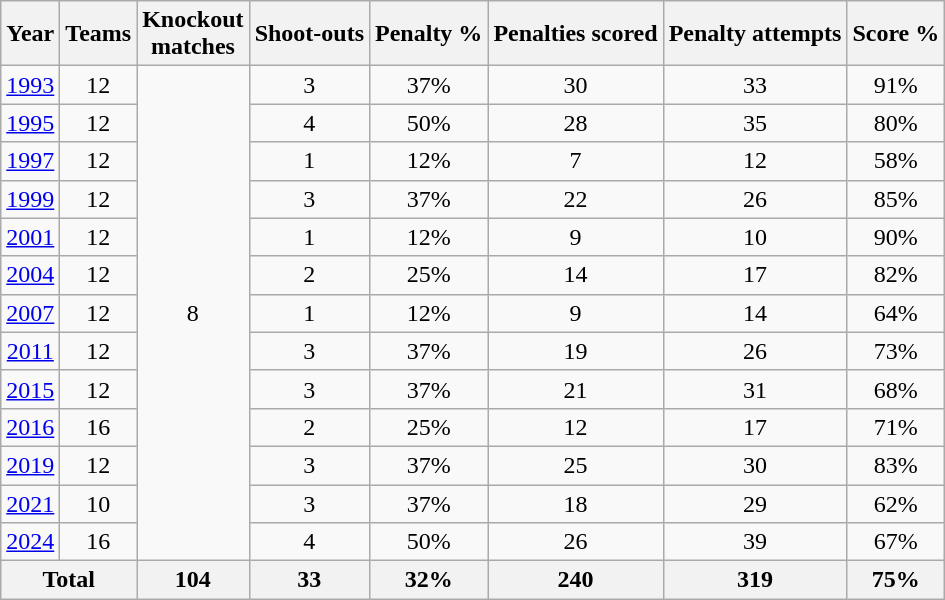<table class="wikitable sortable" style="text-align:center">
<tr>
<th>Year</th>
<th>Teams</th>
<th>Knockout<br>matches</th>
<th>Shoot-outs</th>
<th>Penalty %</th>
<th>Penalties scored</th>
<th>Penalty attempts</th>
<th>Score %</th>
</tr>
<tr>
<td><a href='#'>1993</a></td>
<td>12</td>
<td rowspan=13>8</td>
<td>3</td>
<td>37%</td>
<td>30</td>
<td>33</td>
<td>91%</td>
</tr>
<tr>
<td><a href='#'>1995</a></td>
<td>12</td>
<td>4</td>
<td>50%</td>
<td>28</td>
<td>35</td>
<td>80%</td>
</tr>
<tr>
<td><a href='#'>1997</a></td>
<td>12</td>
<td>1</td>
<td>12%</td>
<td>7</td>
<td>12</td>
<td>58%</td>
</tr>
<tr>
<td><a href='#'>1999</a></td>
<td>12</td>
<td>3</td>
<td>37%</td>
<td>22</td>
<td>26</td>
<td>85%</td>
</tr>
<tr>
<td><a href='#'>2001</a></td>
<td>12</td>
<td>1</td>
<td>12%</td>
<td>9</td>
<td>10</td>
<td>90%</td>
</tr>
<tr>
<td><a href='#'>2004</a></td>
<td>12</td>
<td>2</td>
<td>25%</td>
<td>14</td>
<td>17</td>
<td>82%</td>
</tr>
<tr>
<td><a href='#'>2007</a></td>
<td>12</td>
<td>1</td>
<td>12%</td>
<td>9</td>
<td>14</td>
<td>64%</td>
</tr>
<tr>
<td><a href='#'>2011</a></td>
<td>12</td>
<td>3</td>
<td>37%</td>
<td>19</td>
<td>26</td>
<td>73%</td>
</tr>
<tr>
<td><a href='#'>2015</a></td>
<td>12</td>
<td>3</td>
<td>37%</td>
<td>21</td>
<td>31</td>
<td>68%</td>
</tr>
<tr>
<td><a href='#'>2016</a></td>
<td>16</td>
<td>2</td>
<td>25%</td>
<td>12</td>
<td>17</td>
<td>71%</td>
</tr>
<tr>
<td><a href='#'>2019</a></td>
<td>12</td>
<td>3</td>
<td>37%</td>
<td>25</td>
<td>30</td>
<td>83%</td>
</tr>
<tr>
<td><a href='#'>2021</a></td>
<td>10</td>
<td>3</td>
<td>37%</td>
<td>18</td>
<td>29</td>
<td>62%</td>
</tr>
<tr>
<td><a href='#'>2024</a></td>
<td>16</td>
<td>4</td>
<td>50%</td>
<td>26</td>
<td>39</td>
<td>67%</td>
</tr>
<tr>
<th colspan=2>Total</th>
<th>104</th>
<th>33</th>
<th>32%</th>
<th>240</th>
<th>319</th>
<th>75%</th>
</tr>
</table>
